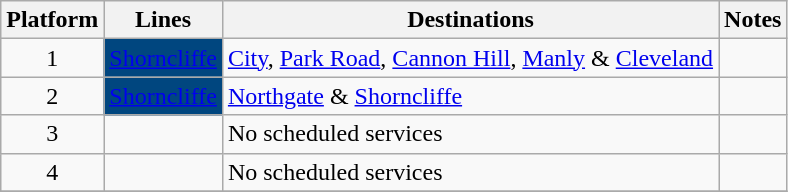<table class="wikitable" style="float: none; margin: 0.5em; ">
<tr>
<th>Platform</th>
<th>Lines</th>
<th>Destinations</th>
<th>Notes</th>
</tr>
<tr>
<td style="text-align:center;">1</td>
<td style=background:#00467f><a href='#'><span>Shorncliffe</span></a></td>
<td><a href='#'>City</a>, <a href='#'>Park Road</a>, <a href='#'>Cannon Hill</a>, <a href='#'>Manly</a> & <a href='#'>Cleveland</a></td>
<td></td>
</tr>
<tr>
<td style="text-align:center;">2</td>
<td style=background:#00467f><a href='#'><span>Shorncliffe</span></a></td>
<td><a href='#'>Northgate</a> & <a href='#'>Shorncliffe</a></td>
<td></td>
</tr>
<tr>
<td style="text-align:center;">3</td>
<td></td>
<td>No scheduled services</td>
<td></td>
</tr>
<tr>
<td style="text-align:center;">4</td>
<td></td>
<td>No scheduled services</td>
<td></td>
</tr>
<tr>
</tr>
</table>
